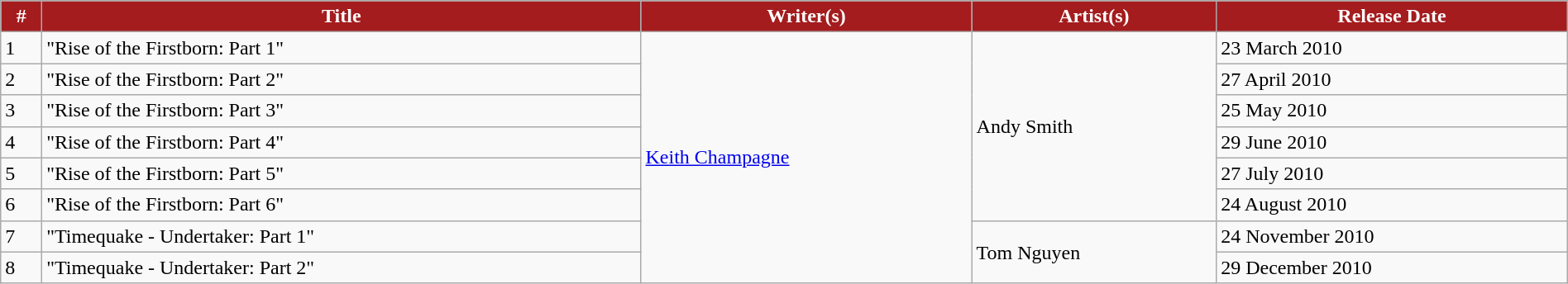<table style="width: 100%;" class="wikitable">
<tr>
<th style="background: #A41C1E; color: white;">#</th>
<th style="background: #A41C1E; color: white;">Title</th>
<th style="background: #A41C1E; color: white;">Writer(s)</th>
<th style="background: #A41C1E; color: white;">Artist(s)</th>
<th style="background: #A41C1E; color: white;">Release Date</th>
</tr>
<tr>
<td>1</td>
<td>"Rise of the Firstborn: Part 1"</td>
<td rowspan="8"><a href='#'>Keith Champagne</a></td>
<td rowspan="6">Andy Smith</td>
<td>23 March 2010</td>
</tr>
<tr>
<td>2</td>
<td>"Rise of the Firstborn: Part 2"</td>
<td>27 April 2010</td>
</tr>
<tr>
<td>3</td>
<td>"Rise of the Firstborn: Part 3"</td>
<td>25 May 2010</td>
</tr>
<tr>
<td>4</td>
<td>"Rise of the Firstborn: Part 4"</td>
<td>29 June 2010</td>
</tr>
<tr>
<td>5</td>
<td>"Rise of the Firstborn: Part 5"</td>
<td>27 July 2010</td>
</tr>
<tr>
<td>6</td>
<td>"Rise of the Firstborn: Part 6"</td>
<td>24 August 2010</td>
</tr>
<tr>
<td>7</td>
<td>"Timequake - Undertaker: Part 1"</td>
<td rowspan="2">Tom Nguyen</td>
<td>24 November 2010</td>
</tr>
<tr>
<td>8</td>
<td>"Timequake - Undertaker: Part 2"</td>
<td>29 December 2010</td>
</tr>
</table>
